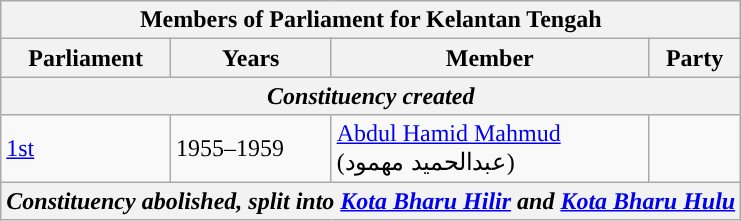<table class="wikitable">
<tr>
<th colspan="4">Members of Parliament for Kelantan Tengah</th>
</tr>
<tr>
<th>Parliament</th>
<th>Years</th>
<th>Member</th>
<th>Party</th>
</tr>
<tr>
<th colspan="4"><em>Constituency created</em></th>
</tr>
<tr>
<td><a href='#'>1st</a></td>
<td>1955–1959</td>
<td><a href='#'>Abdul Hamid Mahmud</a> <br>  (عبدالحميد مهمود)</td>
<td></td>
</tr>
<tr>
<th colspan="4"><em>Constituency abolished, split into <a href='#'>Kota Bharu Hilir</a> and <a href='#'>Kota Bharu Hulu</a></em></th>
</tr>
</table>
